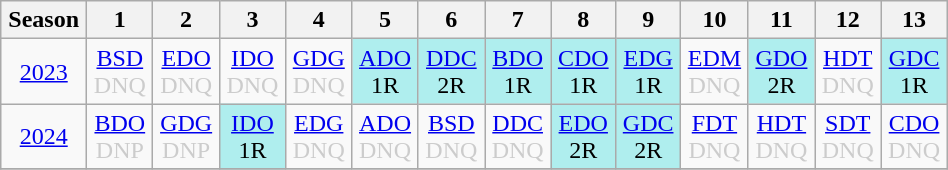<table class="wikitable" style="width:50%; margin:0">
<tr>
<th>Season</th>
<th>1</th>
<th>2</th>
<th>3</th>
<th>4</th>
<th>5</th>
<th>6</th>
<th>7</th>
<th>8</th>
<th>9</th>
<th>10</th>
<th>11</th>
<th>12</th>
<th>13</th>
</tr>
<tr>
<td style="text-align:center;"background:#efefef;"><a href='#'>2023</a></td>
<td style="text-align:center; color:#ccc;"><a href='#'>BSD</a><br>DNQ</td>
<td style="text-align:center; color:#ccc;"><a href='#'>EDO</a><br>DNQ</td>
<td style="text-align:center; color:#ccc;"><a href='#'>IDO</a><br>DNQ</td>
<td style="text-align:center; color:#ccc;"><a href='#'>GDG</a><br>DNQ</td>
<td style="text-align:center; background:#afeeee;"><a href='#'>ADO</a><br>1R</td>
<td style="text-align:center; background:#afeeee;"><a href='#'>DDC</a><br>2R</td>
<td style="text-align:center; background:#afeeee;"><a href='#'>BDO</a><br>1R</td>
<td style="text-align:center; background:#afeeee;"><a href='#'>CDO</a><br>1R</td>
<td style="text-align:center; background:#afeeee;"><a href='#'>EDG</a><br>1R</td>
<td style="text-align:center; color:#ccc;"><a href='#'>EDM</a><br>DNQ</td>
<td style="text-align:center; background:#afeeee;"><a href='#'>GDO</a><br>2R</td>
<td style="text-align:center; color:#ccc;"><a href='#'>HDT</a><br>DNQ</td>
<td style="text-align:center; background:#afeeee;"><a href='#'>GDC</a><br>1R</td>
</tr>
<tr>
<td style="text-align:center;"background:#efefef;"><a href='#'>2024</a></td>
<td style="text-align:center; color:#ccc;"><a href='#'>BDO</a><br>DNP</td>
<td style="text-align:center; color:#ccc;"><a href='#'>GDG</a><br>DNP</td>
<td style="text-align:center; background:#afeeee;"><a href='#'>IDO</a><br>1R</td>
<td style="text-align:center; color:#ccc;"><a href='#'>EDG</a><br>DNQ</td>
<td style="text-align:center; color:#ccc;"><a href='#'>ADO</a><br>DNQ</td>
<td style="text-align:center; color:#ccc;"><a href='#'>BSD</a><br>DNQ</td>
<td style="text-align:center; color:#ccc;"><a href='#'>DDC</a><br>DNQ</td>
<td style="text-align:center; background:#afeeee;"><a href='#'>EDO</a><br>2R</td>
<td style="text-align:center; background:#afeeee;"><a href='#'>GDC</a><br>2R</td>
<td style="text-align:center; color:#ccc;"><a href='#'>FDT</a><br>DNQ</td>
<td style="text-align:center; color:#ccc;"><a href='#'>HDT</a><br>DNQ</td>
<td style="text-align:center; color:#ccc;"><a href='#'>SDT</a><br>DNQ</td>
<td style="text-align:center; color:#ccc;"><a href='#'>CDO</a><br>DNQ</td>
</tr>
<tr>
</tr>
</table>
